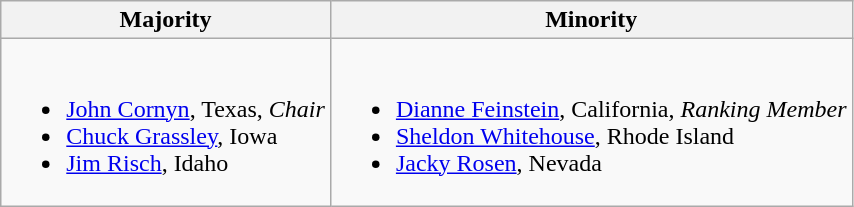<table class=wikitable>
<tr>
<th>Majority</th>
<th>Minority</th>
</tr>
<tr>
<td><br><ul><li><a href='#'>John Cornyn</a>, Texas, <em>Chair</em></li><li><a href='#'>Chuck Grassley</a>, Iowa</li><li><a href='#'>Jim Risch</a>, Idaho</li></ul></td>
<td><br><ul><li><a href='#'>Dianne Feinstein</a>, California, <em>Ranking Member</em></li><li><a href='#'>Sheldon Whitehouse</a>, Rhode Island</li><li><a href='#'>Jacky Rosen</a>, Nevada</li></ul></td>
</tr>
</table>
